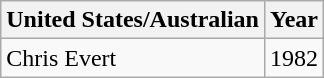<table class="wikitable">
<tr>
<th>United States/Australian</th>
<th>Year</th>
</tr>
<tr>
<td> Chris Evert</td>
<td>1982</td>
</tr>
</table>
